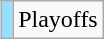<table class="wikitable" style="text-align:center;margin-left:1em;float:right">
<tr>
<td bgcolor=#97DEFF></td>
<td>Playoffs</td>
</tr>
</table>
